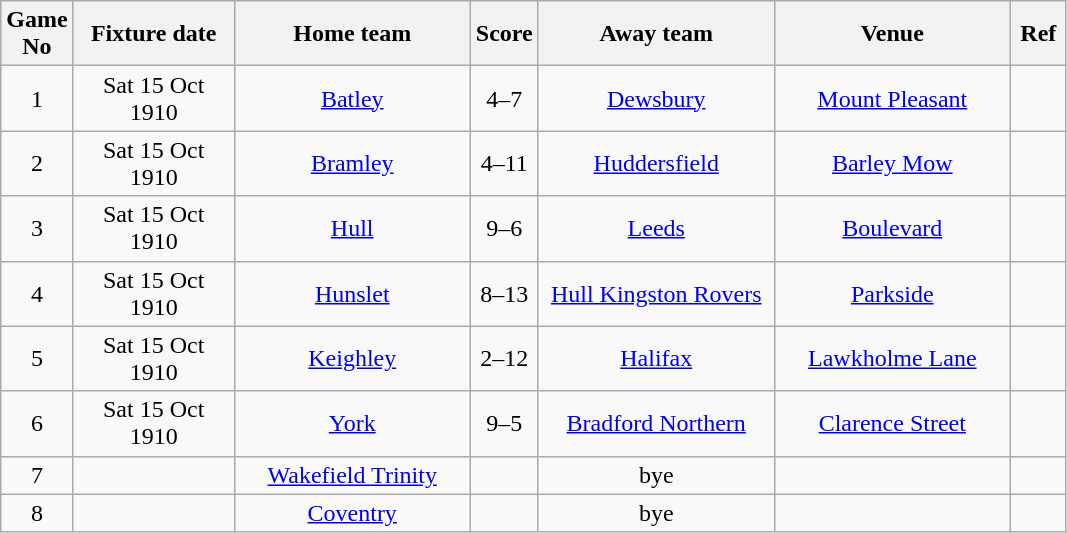<table class="wikitable" style="text-align:center;">
<tr>
<th width=20 abbr="No">Game No</th>
<th width=100 abbr="Date">Fixture date</th>
<th width=150 abbr="Home team">Home team</th>
<th width=20 abbr="Score">Score</th>
<th width=150 abbr="Away team">Away team</th>
<th width=150 abbr="Venue">Venue</th>
<th width=30 abbr="Ref">Ref</th>
</tr>
<tr>
<td>1</td>
<td>Sat 15 Oct 1910</td>
<td><a href='#'>Batley</a></td>
<td>4–7</td>
<td><a href='#'>Dewsbury</a></td>
<td><a href='#'>Mount Pleasant</a></td>
<td></td>
</tr>
<tr>
<td>2</td>
<td>Sat 15 Oct 1910</td>
<td><a href='#'>Bramley</a></td>
<td>4–11</td>
<td><a href='#'>Huddersfield</a></td>
<td><a href='#'>Barley Mow</a></td>
<td></td>
</tr>
<tr>
<td>3</td>
<td>Sat 15 Oct 1910</td>
<td><a href='#'>Hull</a></td>
<td>9–6</td>
<td><a href='#'>Leeds</a></td>
<td><a href='#'>Boulevard</a></td>
<td></td>
</tr>
<tr>
<td>4</td>
<td>Sat 15 Oct 1910</td>
<td><a href='#'>Hunslet</a></td>
<td>8–13</td>
<td><a href='#'>Hull Kingston Rovers</a></td>
<td><a href='#'>Parkside</a></td>
<td></td>
</tr>
<tr>
<td>5</td>
<td>Sat 15 Oct 1910</td>
<td><a href='#'>Keighley</a></td>
<td>2–12</td>
<td><a href='#'>Halifax</a></td>
<td><a href='#'>Lawkholme Lane</a></td>
<td></td>
</tr>
<tr>
<td>6</td>
<td>Sat 15 Oct 1910</td>
<td><a href='#'>York</a></td>
<td>9–5</td>
<td><a href='#'>Bradford Northern</a></td>
<td><a href='#'>Clarence Street</a></td>
<td></td>
</tr>
<tr>
<td>7</td>
<td></td>
<td><a href='#'>Wakefield Trinity</a></td>
<td></td>
<td>bye</td>
<td></td>
<td></td>
</tr>
<tr>
<td>8</td>
<td></td>
<td><a href='#'>Coventry</a></td>
<td></td>
<td>bye</td>
<td></td>
<td></td>
</tr>
</table>
